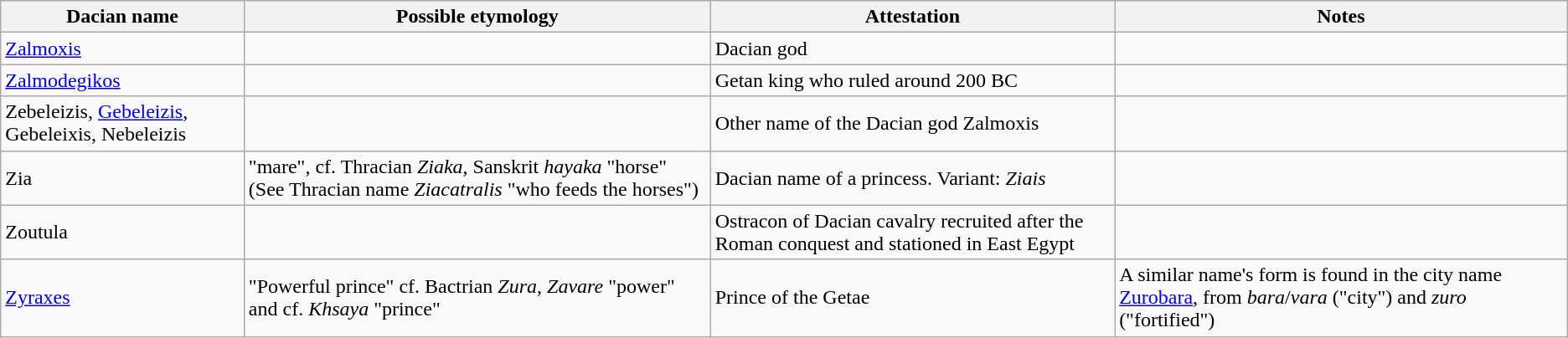<table class="wikitable">
<tr>
<th>Dacian name</th>
<th>Possible etymology</th>
<th>Attestation</th>
<th>Notes</th>
</tr>
<tr>
<td><a href='#'>Zalmoxis</a></td>
<td></td>
<td>Dacian god</td>
<td></td>
</tr>
<tr>
<td><a href='#'>Zalmodegikos</a></td>
<td></td>
<td>Getan king who ruled around 200 BC</td>
<td></td>
</tr>
<tr>
<td>Zebeleizis, <a href='#'>Gebeleizis</a>, Gebeleixis, Nebeleizis</td>
<td></td>
<td>Other name of the Dacian god Zalmoxis </td>
<td></td>
</tr>
<tr>
<td>Zia</td>
<td>"mare", cf. Thracian <em>Ziaka</em>, Sanskrit <em>hayaka</em> "horse" (See Thracian name <em>Ziacatralis</em> "who feeds the horses")</td>
<td>Dacian name of a princess. Variant: <em>Ziais</em></td>
<td></td>
</tr>
<tr>
<td>Zoutula</td>
<td></td>
<td>Ostracon of Dacian cavalry recruited after the Roman conquest and stationed in East Egypt </td>
<td></td>
</tr>
<tr>
<td><a href='#'>Zyraxes</a></td>
<td>"Powerful prince" cf. Bactrian <em>Zura</em>, <em>Zavare</em> "power" and cf. <em>Khsaya</em> "prince" </td>
<td>Prince of the Getae </td>
<td>A similar name's form is found in the city name <a href='#'>Zurobara</a>, from <em>bara</em>/<em>vara</em> ("city") and <em>zuro</em> ("fortified")</td>
</tr>
</table>
